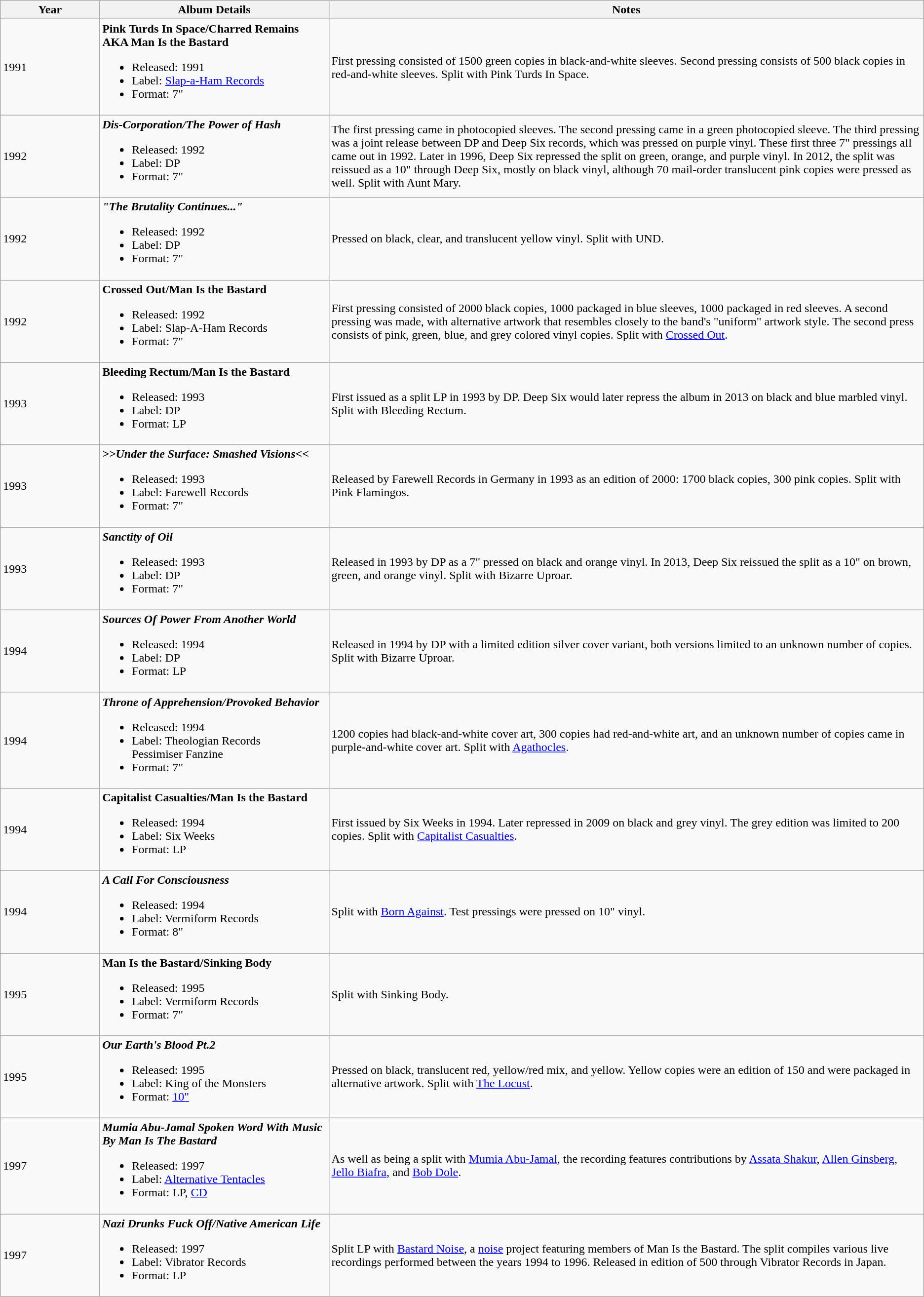<table class ="wikitable">
<tr>
<th style="width: 5%">Year</th>
<th style="width:10%">Album Details</th>
<th style="width:30%">Notes</th>
</tr>
<tr>
<td>1991</td>
<td><strong>Pink Turds In Space/Charred Remains AKA Man Is the Bastard</strong><br><ul><li>Released: 1991</li><li>Label: <a href='#'>Slap-a-Ham Records</a></li><li>Format: 7"</li></ul></td>
<td>First pressing consisted of 1500 green copies in black-and-white sleeves. Second pressing consists of 500 black copies in red-and-white sleeves. Split with Pink Turds In Space.</td>
</tr>
<tr>
<td>1992</td>
<td><strong><em>Dis-Corporation/The Power of Hash</em></strong><br><ul><li>Released: 1992</li><li>Label: DP</li><li>Format:  7"</li></ul></td>
<td>The first pressing came in photocopied sleeves. The second pressing came in a green photocopied sleeve. The third pressing was a joint release between DP and Deep Six records, which was pressed on purple vinyl. These first three 7" pressings all came out in 1992. Later in 1996, Deep Six repressed the split on green, orange, and purple vinyl. In 2012, the split was reissued as a 10" through Deep Six, mostly on black vinyl, although 70 mail-order translucent pink copies were pressed as well. Split with Aunt Mary.</td>
</tr>
<tr>
<td>1992</td>
<td><strong><em>"The Brutality Continues..."</em></strong><br><ul><li>Released: 1992</li><li>Label: DP</li><li>Format: 7"</li></ul></td>
<td>Pressed on black, clear, and translucent yellow vinyl. Split with UND.</td>
</tr>
<tr>
<td>1992</td>
<td><strong>Crossed Out/Man Is the Bastard</strong><br><ul><li>Released: 1992</li><li>Label: Slap-A-Ham Records</li><li>Format: 7"</li></ul></td>
<td>First pressing consisted of 2000 black copies, 1000 packaged in blue sleeves, 1000 packaged in red sleeves. A second pressing was made, with alternative artwork that resembles closely to the band's "uniform" artwork style. The second press consists of pink, green, blue, and grey colored vinyl copies. Split with <a href='#'>Crossed Out</a>.</td>
</tr>
<tr>
<td>1993</td>
<td><strong>Bleeding Rectum/Man Is the Bastard</strong><br><ul><li>Released: 1993</li><li>Label: DP</li><li>Format: LP</li></ul></td>
<td>First issued as a split LP in 1993 by DP. Deep Six would later repress the album in 2013 on black and blue marbled vinyl. Split with Bleeding Rectum.</td>
</tr>
<tr>
<td>1993</td>
<td><strong><em>>>Under the Surface: Smashed Visions<<</em></strong><br><ul><li>Released: 1993</li><li>Label: Farewell Records</li><li>Format: 7"</li></ul></td>
<td>Released by Farewell Records in Germany in 1993 as an edition of 2000: 1700 black copies, 300 pink copies. Split with Pink Flamingos.</td>
</tr>
<tr>
<td>1993</td>
<td><strong><em>Sanctity of Oil</em></strong><br><ul><li>Released: 1993</li><li>Label: DP</li><li>Format: 7"</li></ul></td>
<td>Released in 1993 by DP as a 7" pressed on black and orange vinyl. In 2013, Deep Six reissued the split as a 10" on brown, green, and orange vinyl. Split with Bizarre Uproar.</td>
</tr>
<tr>
<td>1994</td>
<td><strong><em>Sources Of Power From Another World</em></strong><br><ul><li>Released: 1994</li><li>Label: DP</li><li>Format: LP</li></ul></td>
<td>Released in 1994 by DP with a limited edition silver cover variant, both versions limited to an unknown number of copies. Split with Bizarre Uproar.</td>
</tr>
<tr>
<td>1994</td>
<td><strong><em>Throne of Apprehension/Provoked Behavior</em></strong><br><ul><li>Released: 1994</li><li>Label: Theologian Records<br>Pessimiser Fanzine</li><li>Format: 7"</li></ul></td>
<td>1200 copies had black-and-white cover art, 300 copies had red-and-white art, and an unknown number of copies came in purple-and-white cover art. Split with <a href='#'>Agathocles</a>.</td>
</tr>
<tr>
<td>1994</td>
<td><strong>Capitalist Casualties/Man Is the Bastard</strong><br><ul><li>Released: 1994</li><li>Label: Six Weeks</li><li>Format: LP</li></ul></td>
<td>First issued by Six Weeks in 1994. Later repressed in 2009 on black and grey vinyl. The grey edition was limited to 200 copies. Split with <a href='#'>Capitalist Casualties</a>.</td>
</tr>
<tr>
<td>1994</td>
<td><strong><em>A Call For Consciousness</em></strong><br><ul><li>Released: 1994</li><li>Label: Vermiform Records</li><li>Format: 8"</li></ul></td>
<td>Split with <a href='#'>Born Against</a>. Test pressings were pressed on 10" vinyl.</td>
</tr>
<tr>
<td>1995</td>
<td><strong>Man Is the Bastard/Sinking Body</strong><br><ul><li>Released: 1995</li><li>Label: Vermiform Records</li><li>Format: 7"</li></ul></td>
<td>Split with Sinking Body.</td>
</tr>
<tr>
<td>1995</td>
<td><strong><em>Our Earth's Blood Pt.2</em></strong><br><ul><li>Released: 1995</li><li>Label: King of the Monsters</li><li>Format: <a href='#'>10"</a></li></ul></td>
<td>Pressed on black, translucent red, yellow/red mix, and yellow. Yellow copies were an edition of 150 and were packaged in alternative artwork. Split with <a href='#'>The Locust</a>.</td>
</tr>
<tr>
<td>1997</td>
<td><strong><em>Mumia Abu-Jamal Spoken Word With Music By Man Is The Bastard</em></strong><br><ul><li>Released: 1997</li><li>Label: <a href='#'>Alternative Tentacles</a></li><li>Format: LP, <a href='#'>CD</a></li></ul></td>
<td>As well as being a split with <a href='#'>Mumia Abu-Jamal</a>, the recording features contributions by <a href='#'>Assata Shakur</a>, <a href='#'>Allen Ginsberg</a>, <a href='#'>Jello Biafra</a>, and <a href='#'>Bob Dole</a>.</td>
</tr>
<tr>
<td>1997</td>
<td><strong><em>Nazi Drunks Fuck Off/Native American Life</em></strong><br><ul><li>Released: 1997</li><li>Label: Vibrator Records</li><li>Format: LP</li></ul></td>
<td>Split LP with <a href='#'>Bastard Noise</a>, a <a href='#'>noise</a> project featuring members of Man Is the Bastard. The split compiles various live recordings performed between the years 1994 to 1996. Released in edition of 500 through Vibrator Records in Japan.</td>
</tr>
</table>
